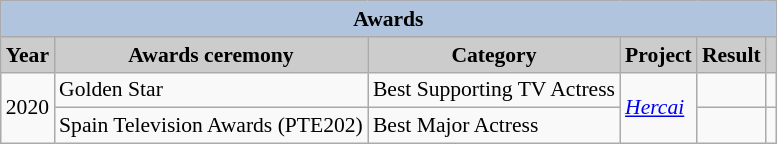<table class="wikitable" style="font-size:90%">
<tr>
<th colspan="6" style="background:LightSteelBlue">Awards</th>
</tr>
<tr>
<th style="background:#CCCCCC">Year</th>
<th style="background:#CCCCCC">Awards ceremony</th>
<th style="background:#CCCCCC">Category</th>
<th style="background:#CCCCCC">Project</th>
<th style="background:#CCCCCC">Result</th>
<th style="background:#CCCCCC"></th>
</tr>
<tr>
<td rowspan="2">2020</td>
<td>Golden Star</td>
<td>Best Supporting TV Actress</td>
<td rowspan="5"><em><a href='#'>Hercai</a></em></td>
<td></td>
<td></td>
</tr>
<tr>
<td>Spain Television Awards (PTE202)</td>
<td Best Lead Actress>Best Major Actress</td>
<td></td>
<td></td>
</tr>
</table>
